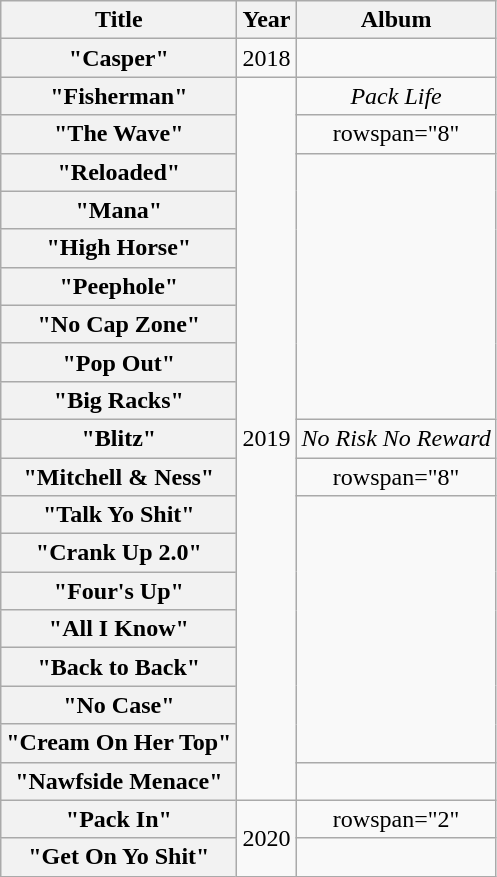<table class="wikitable plainrowheaders" style="text-align:center;">
<tr>
<th>Title</th>
<th>Year</th>
<th>Album</th>
</tr>
<tr>
<th scope="row">"Casper"<br></th>
<td>2018</td>
<td></td>
</tr>
<tr>
<th scope="row">"Fisherman"<br></th>
<td rowspan="19">2019</td>
<td><em>Pack Life</em></td>
</tr>
<tr>
<th scope="row">"The Wave"<br></th>
<td>rowspan="8" </td>
</tr>
<tr>
<th scope="row">"Reloaded"<br></th>
</tr>
<tr>
<th scope="row">"Mana"<br></th>
</tr>
<tr>
<th scope="row">"High Horse"<br></th>
</tr>
<tr>
<th scope="row">"Peephole"<br></th>
</tr>
<tr>
<th scope="row">"No Cap Zone"<br></th>
</tr>
<tr>
<th scope="row">"Pop Out"<br></th>
</tr>
<tr>
<th scope="row">"Big Racks"<br></th>
</tr>
<tr>
<th scope="row">"Blitz"<br></th>
<td><em>No Risk No Reward</em></td>
</tr>
<tr>
<th scope="row">"Mitchell & Ness"<br></th>
<td>rowspan="8" </td>
</tr>
<tr>
<th scope="row">"Talk Yo Shit"<br></th>
</tr>
<tr>
<th scope="row">"Crank Up 2.0"<br></th>
</tr>
<tr>
<th scope="row">"Four's Up"<br></th>
</tr>
<tr>
<th scope="row">"All I Know"<br></th>
</tr>
<tr>
<th scope="row">"Back to Back"<br></th>
</tr>
<tr>
<th scope="row">"No Case"<br></th>
</tr>
<tr>
<th scope="row">"Cream On Her Top"<br></th>
</tr>
<tr>
<th scope="row">"Nawfside Menace"<br></th>
<td></td>
</tr>
<tr>
<th scope="row">"Pack In"<br></th>
<td rowspan="2">2020</td>
<td>rowspan="2" </td>
</tr>
<tr>
<th scope="row">"Get On Yo Shit"<br></th>
</tr>
</table>
